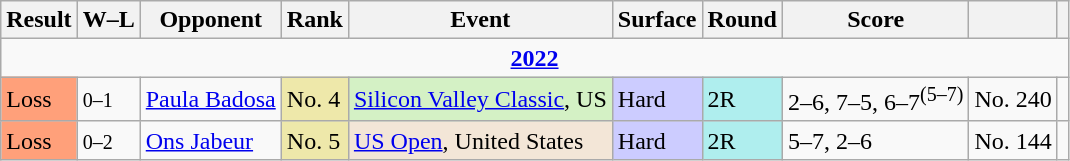<table class="wikitable sortable">
<tr>
<th>Result</th>
<th class=unsortable>W–L</th>
<th>Opponent</th>
<th>Rank</th>
<th>Event</th>
<th>Surface</th>
<th>Round</th>
<th class=unsortable>Score</th>
<th></th>
<th></th>
</tr>
<tr>
<td colspan="10" style="text-align:center"><a href='#'><strong>2022</strong></a></td>
</tr>
<tr>
<td bgcolor="ffa07a">Loss</td>
<td><small>0–1</small></td>
<td> <a href='#'>Paula Badosa</a></td>
<td bgcolor="eee8aa">No. 4</td>
<td bgcolor="d4f1c5"><a href='#'>Silicon Valley Classic</a>, US</td>
<td bgcolor="#ccf">Hard</td>
<td bgcolor="afeeee">2R</td>
<td>2–6, 7–5, 6–7<sup>(5–7)</sup></td>
<td>No. 240</td>
<td></td>
</tr>
<tr>
<td bgcolor="ffa07a">Loss</td>
<td><small>0–2</small></td>
<td> <a href='#'>Ons Jabeur</a></td>
<td bgcolor="eee8aa">No. 5</td>
<td bgcolor="f3e6d7"><a href='#'>US Open</a>, United States</td>
<td bgcolor="#ccf">Hard</td>
<td bgcolor="afeeee">2R</td>
<td>5–7, 2–6</td>
<td>No. 144</td>
<td></td>
</tr>
</table>
